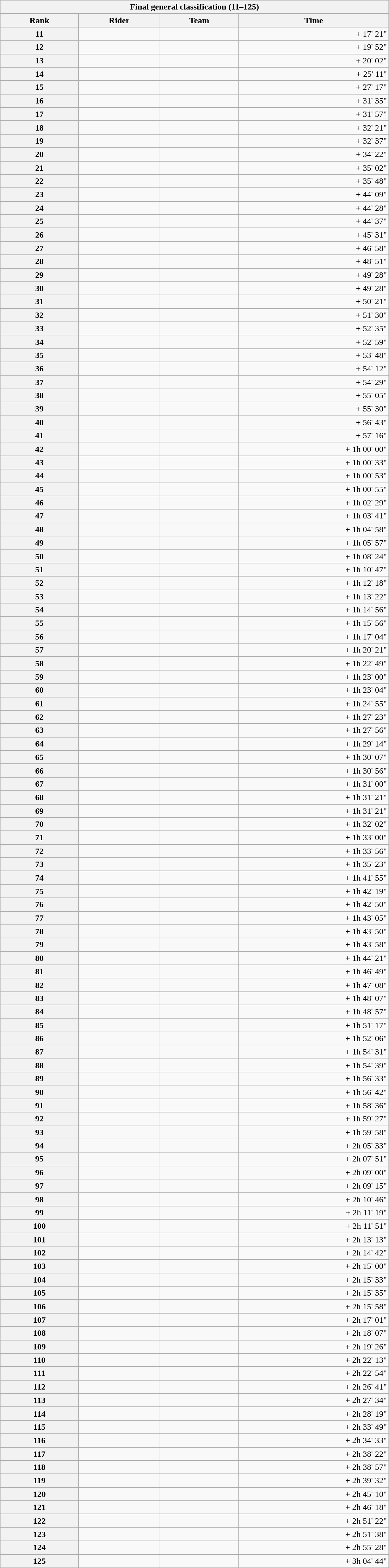<table class="collapsible collapsed wikitable" style="width:46em;margin-top:-1px;">
<tr>
<th scope="col" colspan="4">Final general classification (11–125)</th>
</tr>
<tr>
<th scope="col">Rank</th>
<th scope="col">Rider</th>
<th scope="col">Team</th>
<th scope="col">Time</th>
</tr>
<tr>
<th scope="row">11</th>
<td></td>
<td></td>
<td style="text-align:right;">+ 17' 21"</td>
</tr>
<tr>
<th scope="row">12</th>
<td> </td>
<td></td>
<td style="text-align:right;">+ 19' 52"</td>
</tr>
<tr>
<th scope="row">13</th>
<td></td>
<td></td>
<td style="text-align:right;">+ 20' 02"</td>
</tr>
<tr>
<th scope="row">14</th>
<td></td>
<td></td>
<td style="text-align:right;">+ 25' 11"</td>
</tr>
<tr>
<th scope="row">15</th>
<td> </td>
<td></td>
<td style="text-align:right;">+ 27' 17"</td>
</tr>
<tr>
<th scope="row">16</th>
<td></td>
<td></td>
<td style="text-align:right;">+ 31' 35"</td>
</tr>
<tr>
<th scope="row">17</th>
<td></td>
<td></td>
<td style="text-align:right;">+ 31' 57"</td>
</tr>
<tr>
<th scope="row">18</th>
<td></td>
<td></td>
<td style="text-align:right;">+ 32' 21"</td>
</tr>
<tr>
<th scope="row">19</th>
<td></td>
<td></td>
<td style="text-align:right;">+ 32' 37"</td>
</tr>
<tr>
<th scope="row">20</th>
<td></td>
<td></td>
<td style="text-align:right;">+ 34' 22"</td>
</tr>
<tr>
<th scope="row">21</th>
<td></td>
<td></td>
<td style="text-align:right;">+ 35' 02"</td>
</tr>
<tr>
<th scope="row">22</th>
<td></td>
<td></td>
<td style="text-align:right;">+ 35' 48"</td>
</tr>
<tr>
<th scope="row">23</th>
<td></td>
<td></td>
<td style="text-align:right;">+ 44' 09"</td>
</tr>
<tr>
<th scope="row">24</th>
<td></td>
<td></td>
<td style="text-align:right;">+ 44' 28"</td>
</tr>
<tr>
<th scope="row">25</th>
<td></td>
<td></td>
<td style="text-align:right;">+ 44' 37"</td>
</tr>
<tr>
<th scope="row">26</th>
<td></td>
<td></td>
<td style="text-align:right;">+ 45' 31"</td>
</tr>
<tr>
<th scope="row">27</th>
<td></td>
<td></td>
<td style="text-align:right;">+ 46' 58"</td>
</tr>
<tr>
<th scope="row">28</th>
<td></td>
<td></td>
<td style="text-align:right;">+ 48' 51"</td>
</tr>
<tr>
<th scope="row">29</th>
<td></td>
<td></td>
<td style="text-align:right;">+ 49' 28"</td>
</tr>
<tr>
<th scope="row">30</th>
<td></td>
<td></td>
<td style="text-align:right;">+ 49' 28"</td>
</tr>
<tr>
<th scope="row">31</th>
<td></td>
<td></td>
<td style="text-align:right;">+ 50' 21"</td>
</tr>
<tr>
<th scope="row">32</th>
<td></td>
<td></td>
<td style="text-align:right;">+ 51' 30"</td>
</tr>
<tr>
<th scope="row">33</th>
<td></td>
<td></td>
<td style="text-align:right;">+ 52' 35"</td>
</tr>
<tr>
<th scope="row">34</th>
<td></td>
<td></td>
<td style="text-align:right;">+ 52' 59"</td>
</tr>
<tr>
<th scope="row">35</th>
<td></td>
<td></td>
<td style="text-align:right;">+ 53' 48"</td>
</tr>
<tr>
<th scope="row">36</th>
<td></td>
<td></td>
<td style="text-align:right;">+ 54' 12"</td>
</tr>
<tr>
<th scope="row">37</th>
<td></td>
<td></td>
<td style="text-align:right;">+ 54' 29"</td>
</tr>
<tr>
<th scope="row">38</th>
<td></td>
<td></td>
<td style="text-align:right;">+ 55' 05"</td>
</tr>
<tr>
<th scope="row">39</th>
<td></td>
<td></td>
<td style="text-align:right;">+ 55' 30"</td>
</tr>
<tr>
<th scope="row">40</th>
<td></td>
<td></td>
<td style="text-align:right;">+ 56' 43"</td>
</tr>
<tr>
<th scope="row">41</th>
<td></td>
<td></td>
<td style="text-align:right;">+ 57' 16"</td>
</tr>
<tr>
<th scope="row">42</th>
<td></td>
<td></td>
<td style="text-align:right;">+ 1h 00' 00"</td>
</tr>
<tr>
<th scope="row">43</th>
<td></td>
<td></td>
<td style="text-align:right;">+ 1h 00' 33"</td>
</tr>
<tr>
<th scope="row">44</th>
<td></td>
<td></td>
<td style="text-align:right;">+ 1h 00' 53"</td>
</tr>
<tr>
<th scope="row">45</th>
<td></td>
<td></td>
<td style="text-align:right;">+ 1h 00' 55"</td>
</tr>
<tr>
<th scope="row">46</th>
<td></td>
<td></td>
<td style="text-align:right;">+ 1h 02' 29"</td>
</tr>
<tr>
<th scope="row">47</th>
<td></td>
<td></td>
<td style="text-align:right;">+ 1h 03' 41"</td>
</tr>
<tr>
<th scope="row">48</th>
<td></td>
<td></td>
<td style="text-align:right;">+ 1h 04' 58"</td>
</tr>
<tr>
<th scope="row">49</th>
<td></td>
<td></td>
<td style="text-align:right;">+ 1h 05' 57"</td>
</tr>
<tr>
<th scope="row">50</th>
<td></td>
<td></td>
<td style="text-align:right;">+ 1h 08' 24"</td>
</tr>
<tr>
<th scope="row">51</th>
<td></td>
<td></td>
<td style="text-align:right;">+ 1h 10' 47"</td>
</tr>
<tr>
<th scope="row">52</th>
<td></td>
<td></td>
<td style="text-align:right;">+ 1h 12' 18"</td>
</tr>
<tr>
<th scope="row">53</th>
<td></td>
<td></td>
<td style="text-align:right;">+ 1h 13' 22"</td>
</tr>
<tr>
<th scope="row">54</th>
<td></td>
<td></td>
<td style="text-align:right;">+ 1h 14' 56"</td>
</tr>
<tr>
<th scope="row">55</th>
<td></td>
<td></td>
<td style="text-align:right;">+ 1h 15' 56"</td>
</tr>
<tr>
<th scope="row">56</th>
<td></td>
<td></td>
<td style="text-align:right;">+ 1h 17' 04"</td>
</tr>
<tr>
<th scope="row">57</th>
<td></td>
<td></td>
<td style="text-align:right;">+ 1h 20' 21"</td>
</tr>
<tr>
<th scope="row">58</th>
<td></td>
<td></td>
<td style="text-align:right;">+ 1h 22' 49"</td>
</tr>
<tr>
<th scope="row">59</th>
<td></td>
<td></td>
<td style="text-align:right;">+ 1h 23' 00"</td>
</tr>
<tr>
<th scope="row">60</th>
<td></td>
<td></td>
<td style="text-align:right;">+ 1h 23' 04"</td>
</tr>
<tr>
<th scope="row">61</th>
<td></td>
<td></td>
<td style="text-align:right;">+ 1h 24' 55"</td>
</tr>
<tr>
<th scope="row">62</th>
<td></td>
<td></td>
<td style="text-align:right;">+ 1h 27' 23"</td>
</tr>
<tr>
<th scope="row">63</th>
<td></td>
<td></td>
<td style="text-align:right;">+ 1h 27' 56"</td>
</tr>
<tr>
<th scope="row">64</th>
<td></td>
<td></td>
<td style="text-align:right;">+ 1h 29' 14"</td>
</tr>
<tr>
<th scope="row">65</th>
<td></td>
<td></td>
<td style="text-align:right;">+ 1h 30' 07"</td>
</tr>
<tr>
<th scope="row">66</th>
<td></td>
<td></td>
<td style="text-align:right;">+ 1h 30' 56"</td>
</tr>
<tr>
<th scope="row">67</th>
<td></td>
<td></td>
<td style="text-align:right;">+ 1h 31' 00"</td>
</tr>
<tr>
<th scope="row">68</th>
<td></td>
<td></td>
<td style="text-align:right;">+ 1h 31' 21"</td>
</tr>
<tr>
<th scope="row">69</th>
<td></td>
<td></td>
<td style="text-align:right;">+ 1h 31' 21"</td>
</tr>
<tr>
<th scope="row">70</th>
<td></td>
<td></td>
<td style="text-align:right;">+ 1h 32' 02"</td>
</tr>
<tr>
<th scope="row">71</th>
<td></td>
<td></td>
<td style="text-align:right;">+ 1h 33' 00"</td>
</tr>
<tr>
<th scope="row">72</th>
<td></td>
<td></td>
<td style="text-align:right;">+ 1h 33' 56"</td>
</tr>
<tr>
<th scope="row">73</th>
<td></td>
<td></td>
<td style="text-align:right;">+ 1h 35' 23"</td>
</tr>
<tr>
<th scope="row">74</th>
<td></td>
<td></td>
<td style="text-align:right;">+ 1h 41' 55"</td>
</tr>
<tr>
<th scope="row">75</th>
<td></td>
<td></td>
<td style="text-align:right;">+ 1h 42' 19"</td>
</tr>
<tr>
<th scope="row">76</th>
<td></td>
<td></td>
<td style="text-align:right;">+ 1h 42' 50"</td>
</tr>
<tr>
<th scope="row">77</th>
<td></td>
<td></td>
<td style="text-align:right;">+ 1h 43' 05"</td>
</tr>
<tr>
<th scope="row">78</th>
<td></td>
<td></td>
<td style="text-align:right;">+ 1h 43' 50"</td>
</tr>
<tr>
<th scope="row">79</th>
<td></td>
<td></td>
<td style="text-align:right;">+ 1h 43' 58"</td>
</tr>
<tr>
<th scope="row">80</th>
<td></td>
<td></td>
<td style="text-align:right;">+ 1h 44' 21"</td>
</tr>
<tr>
<th scope="row">81</th>
<td></td>
<td></td>
<td style="text-align:right;">+ 1h 46' 49"</td>
</tr>
<tr>
<th scope="row">82</th>
<td></td>
<td></td>
<td style="text-align:right;">+ 1h 47' 08"</td>
</tr>
<tr>
<th scope="row">83</th>
<td></td>
<td></td>
<td style="text-align:right;">+ 1h 48' 07"</td>
</tr>
<tr>
<th scope="row">84</th>
<td></td>
<td></td>
<td style="text-align:right;">+ 1h 48' 57"</td>
</tr>
<tr>
<th scope="row">85</th>
<td></td>
<td></td>
<td style="text-align:right;">+ 1h 51' 17"</td>
</tr>
<tr>
<th scope="row">86</th>
<td></td>
<td></td>
<td style="text-align:right;">+ 1h 52' 06"</td>
</tr>
<tr>
<th scope="row">87</th>
<td></td>
<td></td>
<td style="text-align:right;">+ 1h 54' 31"</td>
</tr>
<tr>
<th scope="row">88</th>
<td></td>
<td></td>
<td style="text-align:right;">+ 1h 54' 39"</td>
</tr>
<tr>
<th scope="row">89</th>
<td></td>
<td></td>
<td style="text-align:right;">+ 1h 56' 33"</td>
</tr>
<tr>
<th scope="row">90</th>
<td></td>
<td></td>
<td style="text-align:right;">+ 1h 56' 42"</td>
</tr>
<tr>
<th scope="row">91</th>
<td></td>
<td></td>
<td style="text-align:right;">+ 1h 58' 36"</td>
</tr>
<tr>
<th scope="row">92</th>
<td></td>
<td></td>
<td style="text-align:right;">+ 1h 59' 27"</td>
</tr>
<tr>
<th scope="row">93</th>
<td></td>
<td></td>
<td style="text-align:right;">+ 1h 59' 58"</td>
</tr>
<tr>
<th scope="row">94</th>
<td></td>
<td></td>
<td style="text-align:right;">+ 2h 05' 33"</td>
</tr>
<tr>
<th scope="row">95</th>
<td></td>
<td></td>
<td style="text-align:right;">+ 2h 07' 51"</td>
</tr>
<tr>
<th scope="row">96</th>
<td></td>
<td></td>
<td style="text-align:right;">+ 2h 09' 00"</td>
</tr>
<tr>
<th scope="row">97</th>
<td></td>
<td></td>
<td style="text-align:right;">+ 2h 09' 15"</td>
</tr>
<tr>
<th scope="row">98</th>
<td></td>
<td></td>
<td style="text-align:right;">+ 2h 10' 46"</td>
</tr>
<tr>
<th scope="row">99</th>
<td></td>
<td></td>
<td style="text-align:right;">+ 2h 11' 19"</td>
</tr>
<tr>
<th scope="row">100</th>
<td></td>
<td></td>
<td style="text-align:right;">+ 2h 11' 51"</td>
</tr>
<tr>
<th scope="row">101</th>
<td></td>
<td></td>
<td style="text-align:right;">+ 2h 13' 13"</td>
</tr>
<tr>
<th scope="row">102</th>
<td></td>
<td></td>
<td style="text-align:right;">+ 2h 14' 42"</td>
</tr>
<tr>
<th scope="row">103</th>
<td></td>
<td></td>
<td style="text-align:right;">+ 2h 15' 00"</td>
</tr>
<tr>
<th scope="row">104</th>
<td></td>
<td></td>
<td style="text-align:right;">+ 2h 15' 33"</td>
</tr>
<tr>
<th scope="row">105</th>
<td></td>
<td></td>
<td style="text-align:right;">+ 2h 15' 35"</td>
</tr>
<tr>
<th scope="row">106</th>
<td></td>
<td></td>
<td style="text-align:right;">+ 2h 15' 58"</td>
</tr>
<tr>
<th scope="row">107</th>
<td></td>
<td></td>
<td style="text-align:right;">+ 2h 17' 01"</td>
</tr>
<tr>
<th scope="row">108</th>
<td></td>
<td></td>
<td style="text-align:right;">+ 2h 18' 07"</td>
</tr>
<tr>
<th scope="row">109</th>
<td></td>
<td></td>
<td style="text-align:right;">+ 2h 19' 26"</td>
</tr>
<tr>
<th scope="row">110</th>
<td></td>
<td></td>
<td style="text-align:right;">+ 2h 22' 13"</td>
</tr>
<tr>
<th scope="row">111</th>
<td></td>
<td></td>
<td style="text-align:right;">+ 2h 22' 54"</td>
</tr>
<tr>
<th scope="row">112</th>
<td></td>
<td></td>
<td style="text-align:right;">+ 2h 26' 41"</td>
</tr>
<tr>
<th scope="row">113</th>
<td></td>
<td></td>
<td style="text-align:right;">+ 2h 27' 34"</td>
</tr>
<tr>
<th scope="row">114</th>
<td></td>
<td></td>
<td style="text-align:right;">+ 2h 28' 19"</td>
</tr>
<tr>
<th scope="row">115</th>
<td></td>
<td></td>
<td style="text-align:right;">+ 2h 33' 49"</td>
</tr>
<tr>
<th scope="row">116</th>
<td></td>
<td></td>
<td style="text-align:right;">+ 2h 34' 33"</td>
</tr>
<tr>
<th scope="row">117</th>
<td></td>
<td></td>
<td style="text-align:right;">+ 2h 38' 22"</td>
</tr>
<tr>
<th scope="row">118</th>
<td></td>
<td></td>
<td style="text-align:right;">+ 2h 38' 57"</td>
</tr>
<tr>
<th scope="row">119</th>
<td></td>
<td></td>
<td style="text-align:right;">+ 2h 39' 32"</td>
</tr>
<tr>
<th scope="row">120</th>
<td></td>
<td></td>
<td style="text-align:right;">+ 2h 45' 10"</td>
</tr>
<tr>
<th scope="row">121</th>
<td></td>
<td></td>
<td style="text-align:right;">+ 2h 46' 18"</td>
</tr>
<tr>
<th scope="row">122</th>
<td></td>
<td></td>
<td style="text-align:right;">+ 2h 51' 22"</td>
</tr>
<tr>
<th scope="row">123</th>
<td></td>
<td></td>
<td style="text-align:right;">+ 2h 51' 38"</td>
</tr>
<tr>
<th scope="row">124</th>
<td></td>
<td></td>
<td style="text-align:right;">+ 2h 55' 28"</td>
</tr>
<tr>
<th scope="row">125</th>
<td></td>
<td></td>
<td style="text-align:right;">+ 3h 04' 44"</td>
</tr>
</table>
